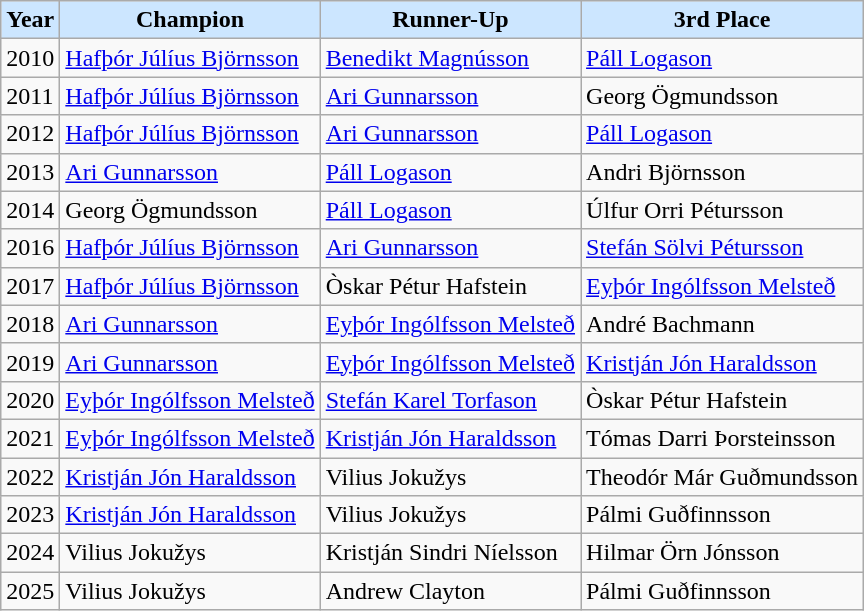<table class="wikitable">
<tr>
<th style="background: #cce6ff;">Year</th>
<th style="background: #cce6ff;">Champion</th>
<th style="background: #cce6ff;">Runner-Up</th>
<th style="background: #cce6ff;">3rd Place</th>
</tr>
<tr>
<td>2010</td>
<td> <a href='#'>Hafþór Júlíus Björnsson</a></td>
<td> <a href='#'>Benedikt Magnússon</a></td>
<td> <a href='#'>Páll Logason</a></td>
</tr>
<tr>
<td>2011</td>
<td> <a href='#'>Hafþór Júlíus Björnsson</a></td>
<td> <a href='#'>Ari Gunnarsson</a></td>
<td> Georg Ögmundsson</td>
</tr>
<tr>
<td>2012</td>
<td> <a href='#'>Hafþór Júlíus Björnsson</a></td>
<td> <a href='#'>Ari Gunnarsson</a></td>
<td> <a href='#'>Páll Logason</a></td>
</tr>
<tr>
<td>2013</td>
<td> <a href='#'>Ari Gunnarsson</a></td>
<td> <a href='#'>Páll Logason</a></td>
<td> Andri Björnsson</td>
</tr>
<tr>
<td>2014</td>
<td> Georg Ögmundsson</td>
<td> <a href='#'>Páll Logason</a></td>
<td> Úlfur Orri Pétursson</td>
</tr>
<tr>
<td>2016</td>
<td> <a href='#'>Hafþór Júlíus Björnsson</a></td>
<td> <a href='#'>Ari Gunnarsson</a></td>
<td> <a href='#'>Stefán Sölvi Pétursson</a></td>
</tr>
<tr>
<td>2017</td>
<td> <a href='#'>Hafþór Júlíus Björnsson</a></td>
<td> Òskar Pétur Hafstein</td>
<td> <a href='#'>Eyþór Ingólfsson Melsteð</a></td>
</tr>
<tr>
<td>2018</td>
<td> <a href='#'>Ari Gunnarsson</a></td>
<td> <a href='#'>Eyþór Ingólfsson Melsteð</a></td>
<td> André Bachmann</td>
</tr>
<tr>
<td>2019</td>
<td> <a href='#'>Ari Gunnarsson</a></td>
<td> <a href='#'>Eyþór Ingólfsson Melsteð</a></td>
<td> <a href='#'>Kristján Jón Haraldsson</a></td>
</tr>
<tr>
<td>2020</td>
<td> <a href='#'>Eyþór Ingólfsson Melsteð</a></td>
<td> <a href='#'>Stefán Karel Torfason</a></td>
<td> Òskar Pétur Hafstein</td>
</tr>
<tr>
<td>2021</td>
<td> <a href='#'>Eyþór Ingólfsson Melsteð</a></td>
<td> <a href='#'>Kristján Jón Haraldsson</a></td>
<td> Tómas Darri Þorsteinsson</td>
</tr>
<tr>
<td>2022</td>
<td> <a href='#'>Kristján Jón Haraldsson</a></td>
<td> Vilius Jokužys</td>
<td> Theodór Már Guðmundsson</td>
</tr>
<tr>
<td>2023</td>
<td> <a href='#'>Kristján Jón Haraldsson</a></td>
<td> Vilius Jokužys</td>
<td> Pálmi Guðfinnsson</td>
</tr>
<tr>
<td>2024</td>
<td> Vilius Jokužys</td>
<td> Kristján Sindri Níelsson</td>
<td> Hilmar Örn Jónsson</td>
</tr>
<tr>
<td>2025</td>
<td> Vilius Jokužys</td>
<td> Andrew Clayton</td>
<td> Pálmi Guðfinnsson</td>
</tr>
</table>
